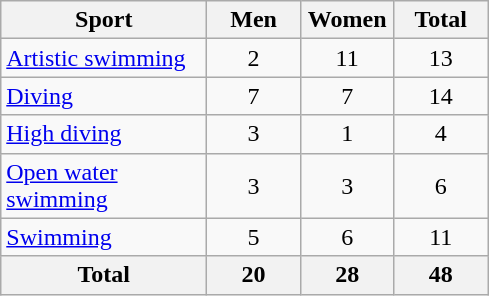<table class="wikitable sortable" style="text-align:center;">
<tr>
<th width=130>Sport</th>
<th width=55>Men</th>
<th width=55>Women</th>
<th width=55>Total</th>
</tr>
<tr>
<td align=left><a href='#'>Artistic swimming</a></td>
<td>2</td>
<td>11</td>
<td>13</td>
</tr>
<tr>
<td align=left><a href='#'>Diving</a></td>
<td>7</td>
<td>7</td>
<td>14</td>
</tr>
<tr>
<td align=left><a href='#'>High diving</a></td>
<td>3</td>
<td>1</td>
<td>4</td>
</tr>
<tr>
<td align=left><a href='#'>Open water swimming</a></td>
<td>3</td>
<td>3</td>
<td>6</td>
</tr>
<tr>
<td align=left><a href='#'>Swimming</a></td>
<td>5</td>
<td>6</td>
<td>11</td>
</tr>
<tr>
<th>Total</th>
<th>20</th>
<th>28</th>
<th><strong>48</strong></th>
</tr>
</table>
